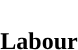<table style="width:100%; text-align:center;">
<tr style="color:white;">
<td style="background:"><strong>96</strong></td>
</tr>
<tr>
<td><span><strong>Labour</strong></span></td>
</tr>
</table>
